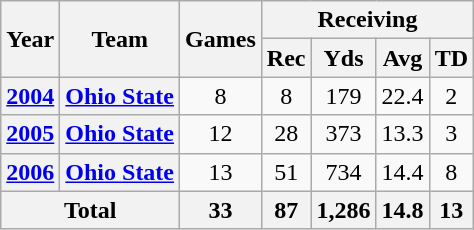<table class="wikitable" style="text-align:center;">
<tr>
<th rowspan="2">Year</th>
<th rowspan="2">Team</th>
<th rowspan="2">Games</th>
<th colspan="4">Receiving</th>
</tr>
<tr>
<th>Rec</th>
<th>Yds</th>
<th>Avg</th>
<th>TD</th>
</tr>
<tr>
<th><a href='#'>2004</a></th>
<th><a href='#'>Ohio State</a></th>
<td>8</td>
<td>8</td>
<td>179</td>
<td>22.4</td>
<td>2</td>
</tr>
<tr>
<th><a href='#'>2005</a></th>
<th><a href='#'>Ohio State</a></th>
<td>12</td>
<td>28</td>
<td>373</td>
<td>13.3</td>
<td>3</td>
</tr>
<tr>
<th><a href='#'>2006</a></th>
<th><a href='#'>Ohio State</a></th>
<td>13</td>
<td>51</td>
<td>734</td>
<td>14.4</td>
<td>8</td>
</tr>
<tr>
<th colspan="2">Total</th>
<th>33</th>
<th>87</th>
<th>1,286</th>
<th>14.8</th>
<th>13</th>
</tr>
</table>
